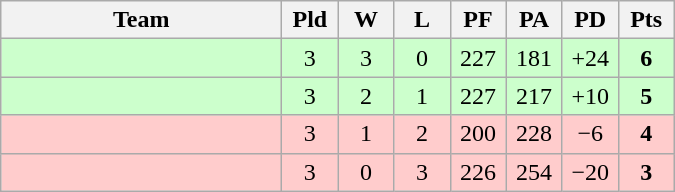<table class=wikitable style="text-align:center">
<tr>
<th width=180>Team</th>
<th width=30>Pld</th>
<th width=30>W</th>
<th width=30>L</th>
<th width=30>PF</th>
<th width=30>PA</th>
<th width=30>PD</th>
<th width=30>Pts</th>
</tr>
<tr bgcolor=ccffcc>
<td align=left></td>
<td>3</td>
<td>3</td>
<td>0</td>
<td>227</td>
<td>181</td>
<td>+24</td>
<td><strong>6</strong></td>
</tr>
<tr bgcolor=ccffcc>
<td align=left></td>
<td>3</td>
<td>2</td>
<td>1</td>
<td>227</td>
<td>217</td>
<td>+10</td>
<td><strong>5</strong></td>
</tr>
<tr bgcolor=ffcccc>
<td align=left></td>
<td>3</td>
<td>1</td>
<td>2</td>
<td>200</td>
<td>228</td>
<td>−6</td>
<td><strong>4</strong></td>
</tr>
<tr bgcolor=ffcccc>
<td align=left></td>
<td>3</td>
<td>0</td>
<td>3</td>
<td>226</td>
<td>254</td>
<td>−20</td>
<td><strong>3</strong></td>
</tr>
</table>
